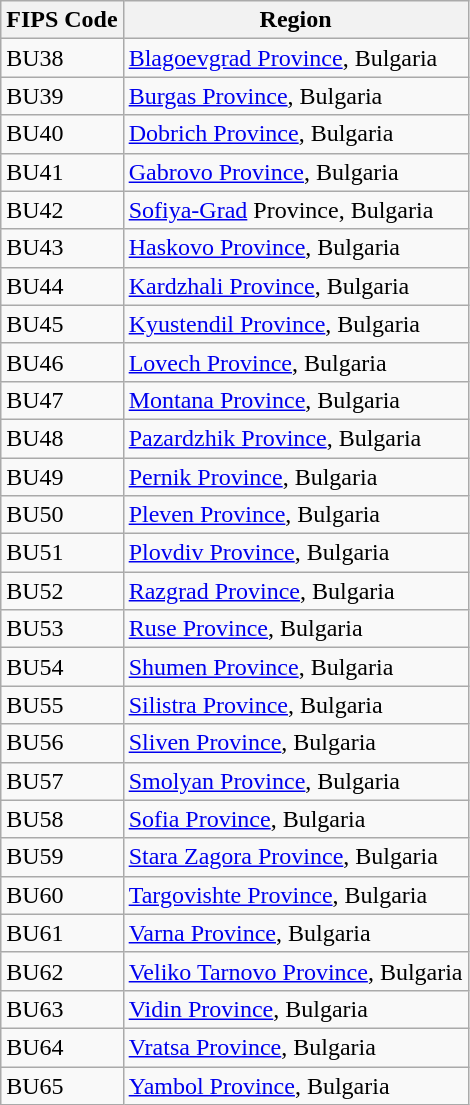<table class="wikitable">
<tr>
<th>FIPS Code</th>
<th>Region</th>
</tr>
<tr>
<td>BU38</td>
<td><a href='#'>Blagoevgrad Province</a>, Bulgaria</td>
</tr>
<tr>
<td>BU39</td>
<td><a href='#'>Burgas Province</a>, Bulgaria</td>
</tr>
<tr>
<td>BU40</td>
<td><a href='#'>Dobrich Province</a>, Bulgaria</td>
</tr>
<tr>
<td>BU41</td>
<td><a href='#'>Gabrovo Province</a>, Bulgaria</td>
</tr>
<tr>
<td>BU42</td>
<td><a href='#'>Sofiya-Grad</a> Province, Bulgaria</td>
</tr>
<tr>
<td>BU43</td>
<td><a href='#'>Haskovo Province</a>, Bulgaria</td>
</tr>
<tr>
<td>BU44</td>
<td><a href='#'>Kardzhali Province</a>, Bulgaria</td>
</tr>
<tr>
<td>BU45</td>
<td><a href='#'>Kyustendil Province</a>, Bulgaria</td>
</tr>
<tr>
<td>BU46</td>
<td><a href='#'>Lovech Province</a>, Bulgaria</td>
</tr>
<tr>
<td>BU47</td>
<td><a href='#'>Montana Province</a>, Bulgaria</td>
</tr>
<tr>
<td>BU48</td>
<td><a href='#'>Pazardzhik Province</a>, Bulgaria</td>
</tr>
<tr>
<td>BU49</td>
<td><a href='#'>Pernik Province</a>, Bulgaria</td>
</tr>
<tr>
<td>BU50</td>
<td><a href='#'>Pleven Province</a>, Bulgaria</td>
</tr>
<tr>
<td>BU51</td>
<td><a href='#'>Plovdiv Province</a>, Bulgaria</td>
</tr>
<tr>
<td>BU52</td>
<td><a href='#'>Razgrad Province</a>, Bulgaria</td>
</tr>
<tr>
<td>BU53</td>
<td><a href='#'>Ruse Province</a>, Bulgaria</td>
</tr>
<tr>
<td>BU54</td>
<td><a href='#'>Shumen Province</a>, Bulgaria</td>
</tr>
<tr>
<td>BU55</td>
<td><a href='#'>Silistra Province</a>, Bulgaria</td>
</tr>
<tr>
<td>BU56</td>
<td><a href='#'>Sliven Province</a>, Bulgaria</td>
</tr>
<tr>
<td>BU57</td>
<td><a href='#'>Smolyan Province</a>, Bulgaria</td>
</tr>
<tr>
<td>BU58</td>
<td><a href='#'>Sofia Province</a>, Bulgaria</td>
</tr>
<tr>
<td>BU59</td>
<td><a href='#'>Stara Zagora Province</a>, Bulgaria</td>
</tr>
<tr>
<td>BU60</td>
<td><a href='#'>Targovishte Province</a>, Bulgaria</td>
</tr>
<tr>
<td>BU61</td>
<td><a href='#'>Varna Province</a>, Bulgaria</td>
</tr>
<tr>
<td>BU62</td>
<td><a href='#'>Veliko Tarnovo Province</a>, Bulgaria</td>
</tr>
<tr>
<td>BU63</td>
<td><a href='#'>Vidin Province</a>, Bulgaria</td>
</tr>
<tr>
<td>BU64</td>
<td><a href='#'>Vratsa Province</a>, Bulgaria</td>
</tr>
<tr>
<td>BU65</td>
<td><a href='#'>Yambol Province</a>, Bulgaria</td>
</tr>
</table>
